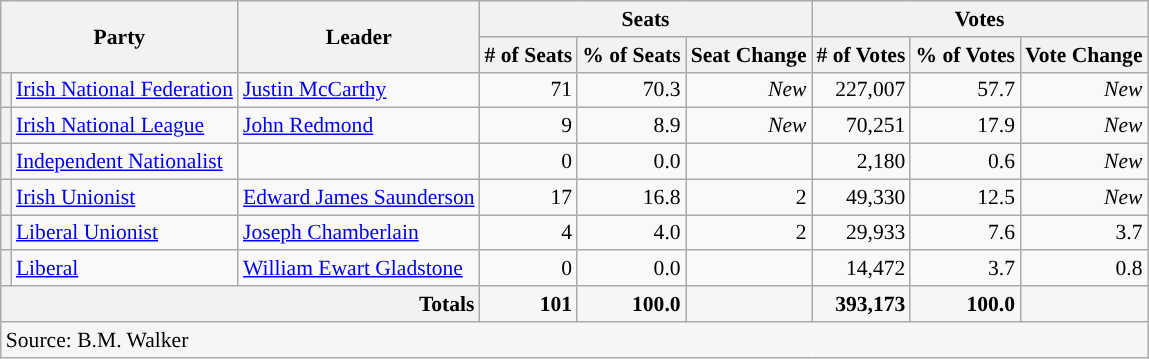<table class="wikitable" style="font-size: 90%;">
<tr>
<th rowspan="2" colspan="2">Party</th>
<th rowspan="2">Leader</th>
<th colspan="3">Seats</th>
<th colspan="3">Votes</th>
</tr>
<tr>
<th># of Seats</th>
<th>% of Seats</th>
<th>Seat Change</th>
<th># of Votes</th>
<th>% of Votes</th>
<th>Vote Change</th>
</tr>
<tr>
<th style="background-color: "></th>
<td><a href='#'>Irish National Federation</a></td>
<td><a href='#'>Justin McCarthy</a></td>
<td align="right">71</td>
<td align="right">70.3</td>
<td align="right" rowspan=1><em>New</em></td>
<td align="right" rowspan=1>227,007</td>
<td align="right" rowspan=1>57.7</td>
<td align="right" rowspan=1><em>New</em></td>
</tr>
<tr>
<th style="background-color: "></th>
<td><a href='#'>Irish National League</a></td>
<td><a href='#'>John Redmond</a></td>
<td align="right">9</td>
<td align="right">8.9</td>
<td align="right" rowspan=1><em>New</em></td>
<td align="right" rowspan=1>70,251</td>
<td align="right" rowspan=1>17.9</td>
<td align="right" rowspan=1><em>New</em></td>
</tr>
<tr>
<th style="background-color: "></th>
<td><a href='#'>Independent Nationalist</a></td>
<td></td>
<td align="right">0</td>
<td align="right">0.0</td>
<td align="right"></td>
<td align="right" rowspan=1>2,180</td>
<td align="right" rowspan=1>0.6</td>
<td align="right" rowspan=1><em>New</em></td>
</tr>
<tr>
<th style="background-color: "></th>
<td><a href='#'>Irish Unionist</a></td>
<td><a href='#'>Edward James Saunderson</a></td>
<td align="right">17</td>
<td align="right">16.8</td>
<td align="right">2</td>
<td align="right" rowspan=1>49,330</td>
<td align="right" rowspan=1>12.5</td>
<td align="right" rowspan=1><em>New</em></td>
</tr>
<tr>
<th style="background-color: "></th>
<td><a href='#'>Liberal Unionist</a></td>
<td><a href='#'>Joseph Chamberlain</a></td>
<td align="right">4</td>
<td align="right">4.0</td>
<td align="right">2</td>
<td align="right">29,933</td>
<td align="right">7.6</td>
<td align="right">3.7</td>
</tr>
<tr>
<th style="background-color: "></th>
<td><a href='#'>Liberal</a></td>
<td><a href='#'>William Ewart Gladstone</a></td>
<td align="right">0</td>
<td align="right">0.0</td>
<td align="right"></td>
<td align="right">14,472</td>
<td align="right">3.7</td>
<td align="right">0.8</td>
</tr>
<tr style="background-color:#F6F6F6">
<th colspan="3" style="text-align:right">Totals</th>
<td align="right"><strong>101</strong></td>
<td align="right"><strong>100.0</strong></td>
<td align="right"></td>
<td align="right"><strong>393,173</strong></td>
<td align="right"><strong>100.0</strong></td>
<td align="right"></td>
</tr>
<tr style="background-color:#F6F6F6">
<td colspan="9" align="left">Source: B.M. Walker</td>
</tr>
</table>
